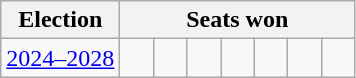<table class="wikitable">
<tr>
<th>Election</th>
<th colspan=7>Seats won</th>
</tr>
<tr>
<td><a href='#'>2024–2028</a></td>
<td width=15 > </td>
<td width=15 > </td>
<td width=15 > </td>
<td width=15 > </td>
<td width=15 > </td>
<td width=15 > </td>
<td width=15 > </td>
</tr>
</table>
